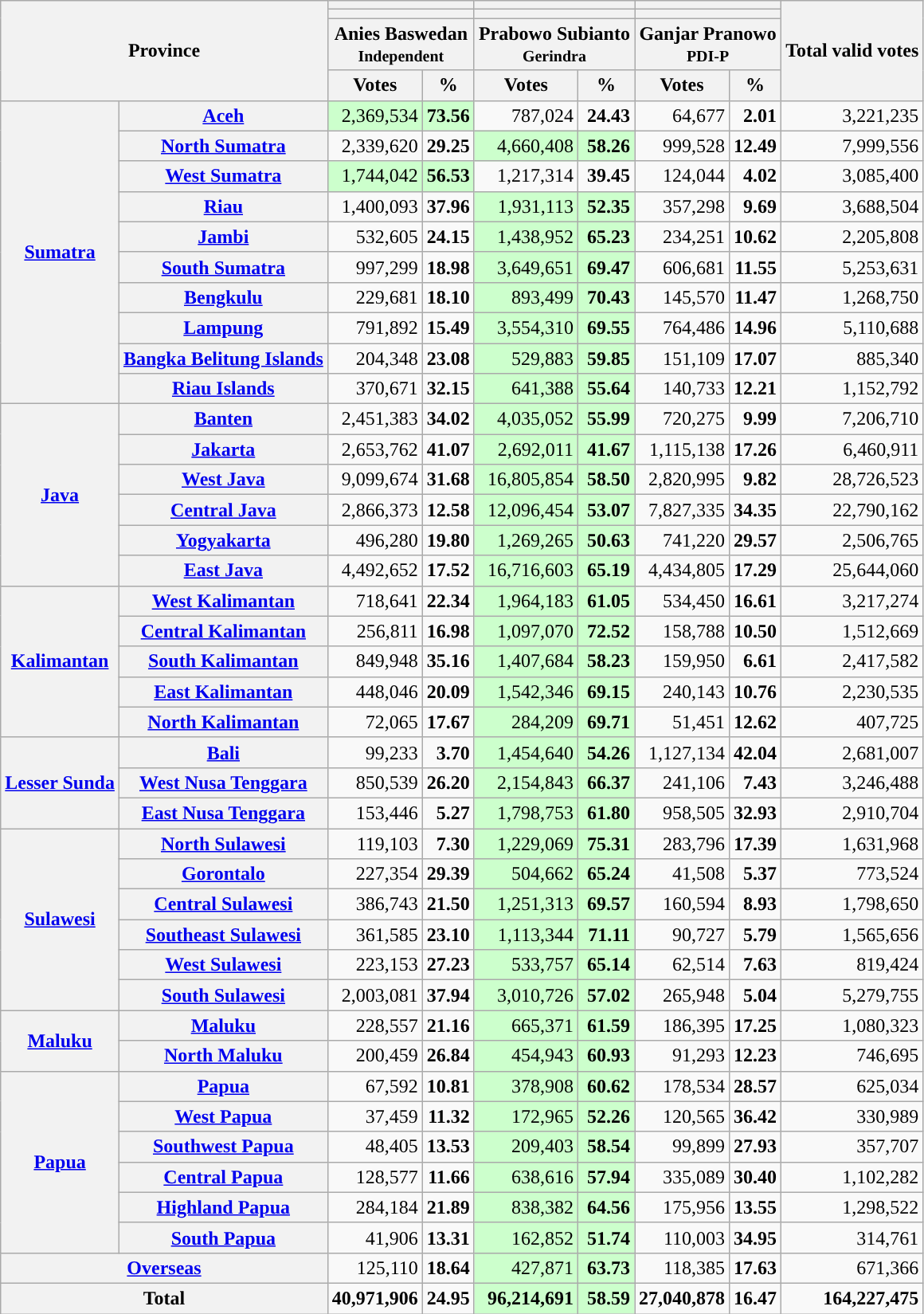<table class="wikitable sortable">
<tr>
<th colspan="2" rowspan="4">Province</th>
<th colspan="2"></th>
<th colspan="2"></th>
<th colspan="2"></th>
<th rowspan="4">Total valid votes</th>
</tr>
<tr>
<th colspan="2" style="background:"></th>
<th colspan="2" style="background:"></th>
<th colspan="2" style="background:"></th>
</tr>
<tr>
<th colspan="2">Anies Baswedan<br><small>Independent</small></th>
<th colspan="2">Prabowo Subianto<br><small>Gerindra</small></th>
<th colspan="2">Ganjar Pranowo<br><small>PDI-P</small></th>
</tr>
<tr>
<th>Votes</th>
<th>%</th>
<th>Votes</th>
<th>%</th>
<th>Votes</th>
<th>%</th>
</tr>
<tr align="right">
<th rowspan="10"><a href='#'>Sumatra</a></th>
<th><a href='#'>Aceh</a></th>
<td style="background:#cfc">2,369,534</td>
<td style="background:#cfc"><strong>73.56</strong></td>
<td>787,024</td>
<td><strong>24.43</strong></td>
<td>64,677</td>
<td><strong>2.01</strong></td>
<td>3,221,235</td>
</tr>
<tr align="right">
<th><a href='#'>North Sumatra</a></th>
<td>2,339,620</td>
<td><strong>29.25</strong></td>
<td style="background:#cfc">4,660,408</td>
<td style="background:#cfc"><strong>58.26</strong></td>
<td>999,528</td>
<td><strong>12.49</strong></td>
<td>7,999,556</td>
</tr>
<tr align="right">
<th><a href='#'>West Sumatra</a></th>
<td style="background:#cfc">1,744,042</td>
<td style="background:#cfc"><strong>56.53</strong></td>
<td>1,217,314</td>
<td><strong>39.45</strong></td>
<td>124,044</td>
<td><strong>4.02</strong></td>
<td>3,085,400</td>
</tr>
<tr align="right">
<th><a href='#'>Riau</a></th>
<td>1,400,093</td>
<td><strong>37.96</strong></td>
<td style="background:#cfc">1,931,113</td>
<td style="background:#cfc"><strong>52.35</strong></td>
<td>357,298</td>
<td><strong>9.69</strong></td>
<td>3,688,504</td>
</tr>
<tr align="right">
<th><a href='#'>Jambi</a></th>
<td>532,605</td>
<td><strong>24.15</strong></td>
<td style="background:#cfc">1,438,952</td>
<td style="background:#cfc"><strong>65.23</strong></td>
<td>234,251</td>
<td><strong>10.62</strong></td>
<td>2,205,808</td>
</tr>
<tr align="right">
<th><a href='#'>South Sumatra</a></th>
<td>997,299</td>
<td><strong>18.98</strong></td>
<td style="background:#cfc">3,649,651</td>
<td style="background:#cfc"><strong>69.47</strong></td>
<td>606,681</td>
<td><strong>11.55</strong></td>
<td>5,253,631</td>
</tr>
<tr align="right">
<th><a href='#'>Bengkulu</a></th>
<td>229,681</td>
<td><strong>18.10</strong></td>
<td style="background:#cfc">893,499</td>
<td style="background:#cfc"><strong>70.43</strong></td>
<td>145,570</td>
<td><strong>11.47</strong></td>
<td>1,268,750</td>
</tr>
<tr align="right">
<th><a href='#'>Lampung</a></th>
<td>791,892</td>
<td><strong>15.49</strong></td>
<td style="background:#cfc">3,554,310</td>
<td style="background:#cfc"><strong>69.55</strong></td>
<td>764,486</td>
<td><strong>14.96</strong></td>
<td>5,110,688</td>
</tr>
<tr align="right">
<th><a href='#'>Bangka Belitung Islands</a></th>
<td>204,348</td>
<td><strong>23.08</strong></td>
<td style="background:#cfc">529,883</td>
<td style="background:#cfc"><strong>59.85</strong></td>
<td>151,109</td>
<td><strong>17.07</strong></td>
<td>885,340</td>
</tr>
<tr align="right">
<th><a href='#'>Riau Islands</a></th>
<td>370,671</td>
<td><strong>32.15</strong></td>
<td style="background:#cfc">641,388</td>
<td style="background:#cfc"><strong>55.64</strong></td>
<td>140,733</td>
<td><strong>12.21</strong></td>
<td>1,152,792</td>
</tr>
<tr align="right">
<th rowspan="6"><a href='#'>Java</a></th>
<th><a href='#'>Banten</a></th>
<td>2,451,383</td>
<td><strong>34.02</strong></td>
<td style="background:#cfc">4,035,052</td>
<td style="background:#cfc"><strong>55.99</strong></td>
<td>720,275</td>
<td><strong>9.99</strong></td>
<td>7,206,710</td>
</tr>
<tr align="right">
<th><a href='#'>Jakarta</a></th>
<td>2,653,762</td>
<td><strong>41.07</strong></td>
<td style="background:#cfc">2,692,011</td>
<td style="background:#cfc"><strong>41.67</strong></td>
<td>1,115,138</td>
<td><strong>17.26</strong></td>
<td>6,460,911</td>
</tr>
<tr align="right">
<th><a href='#'>West Java</a></th>
<td>9,099,674</td>
<td><strong>31.68</strong></td>
<td style="background:#cfc">16,805,854</td>
<td style="background:#cfc"><strong>58.50</strong></td>
<td>2,820,995</td>
<td><strong>9.82</strong></td>
<td>28,726,523</td>
</tr>
<tr align="right">
<th><a href='#'>Central Java</a></th>
<td>2,866,373</td>
<td><strong>12.58</strong></td>
<td style="background:#cfc">12,096,454</td>
<td style="background:#cfc"><strong>53.07</strong></td>
<td>7,827,335</td>
<td><strong>34.35</strong></td>
<td>22,790,162</td>
</tr>
<tr align="right">
<th><a href='#'>Yogyakarta</a></th>
<td>496,280</td>
<td><strong>19.80</strong></td>
<td style="background:#cfc">1,269,265</td>
<td style="background:#cfc"><strong>50.63</strong></td>
<td>741,220</td>
<td><strong>29.57</strong></td>
<td>2,506,765</td>
</tr>
<tr align="right">
<th><a href='#'>East Java</a></th>
<td>4,492,652</td>
<td><strong>17.52</strong></td>
<td style="background:#cfc">16,716,603</td>
<td style="background:#cfc"><strong>65.19</strong></td>
<td>4,434,805</td>
<td><strong>17.29</strong></td>
<td>25,644,060</td>
</tr>
<tr align="right">
<th rowspan="5"><a href='#'>Kalimantan</a></th>
<th><a href='#'>West Kalimantan</a></th>
<td>718,641</td>
<td><strong>22.34</strong></td>
<td style="background:#cfc">1,964,183</td>
<td style="background:#cfc"><strong>61.05</strong></td>
<td>534,450</td>
<td><strong>16.61</strong></td>
<td>3,217,274</td>
</tr>
<tr align="right">
<th><a href='#'>Central Kalimantan</a></th>
<td>256,811</td>
<td><strong>16.98</strong></td>
<td style="background:#cfc">1,097,070</td>
<td style="background:#cfc"><strong>72.52</strong></td>
<td>158,788</td>
<td><strong>10.50</strong></td>
<td>1,512,669</td>
</tr>
<tr align="right">
<th><a href='#'>South Kalimantan</a></th>
<td>849,948</td>
<td><strong>35.16</strong></td>
<td style="background:#cfc">1,407,684</td>
<td style="background:#cfc"><strong>58.23</strong></td>
<td>159,950</td>
<td><strong>6.61</strong></td>
<td>2,417,582</td>
</tr>
<tr align="right">
<th><a href='#'>East Kalimantan</a></th>
<td>448,046</td>
<td><strong>20.09</strong></td>
<td style="background:#cfc">1,542,346</td>
<td style="background:#cfc"><strong>69.15</strong></td>
<td>240,143</td>
<td><strong>10.76</strong></td>
<td>2,230,535</td>
</tr>
<tr align="right">
<th><a href='#'>North Kalimantan</a></th>
<td>72,065</td>
<td><strong>17.67</strong></td>
<td style="background:#cfc">284,209</td>
<td style="background:#cfc"><strong>69.71</strong></td>
<td>51,451</td>
<td><strong>12.62</strong></td>
<td>407,725</td>
</tr>
<tr align="right">
<th rowspan="3"><a href='#'>Lesser Sunda</a></th>
<th><a href='#'>Bali</a></th>
<td>99,233</td>
<td><strong>3.70</strong></td>
<td style="background:#cfc">1,454,640</td>
<td style="background:#cfc"><strong>54.26</strong></td>
<td>1,127,134</td>
<td><strong>42.04</strong></td>
<td>2,681,007</td>
</tr>
<tr align="right">
<th><a href='#'>West Nusa Tenggara</a></th>
<td>850,539</td>
<td><strong>26.20</strong></td>
<td style="background:#cfc">2,154,843</td>
<td style="background:#cfc"><strong>66.37</strong></td>
<td>241,106</td>
<td><strong>7.43</strong></td>
<td>3,246,488</td>
</tr>
<tr align="right">
<th><a href='#'>East Nusa Tenggara</a></th>
<td>153,446</td>
<td><strong>5.27</strong></td>
<td style="background:#cfc">1,798,753</td>
<td style="background:#cfc"><strong>61.80</strong></td>
<td>958,505</td>
<td><strong>32.93</strong></td>
<td>2,910,704</td>
</tr>
<tr align="right">
<th rowspan="6"><a href='#'>Sulawesi</a></th>
<th><a href='#'>North Sulawesi</a></th>
<td>119,103</td>
<td><strong>7.30</strong></td>
<td style="background:#cfc">1,229,069</td>
<td style="background:#cfc"><strong>75.31</strong></td>
<td>283,796</td>
<td><strong>17.39</strong></td>
<td>1,631,968</td>
</tr>
<tr align="right">
<th><a href='#'>Gorontalo</a></th>
<td>227,354</td>
<td><strong>29.39</strong></td>
<td style="background:#cfc">504,662</td>
<td style="background:#cfc"><strong>65.24</strong></td>
<td>41,508</td>
<td><strong>5.37</strong></td>
<td>773,524</td>
</tr>
<tr align="right">
<th><a href='#'>Central Sulawesi</a></th>
<td>386,743</td>
<td><strong>21.50</strong></td>
<td style="background:#cfc">1,251,313</td>
<td style="background:#cfc"><strong>69.57</strong></td>
<td>160,594</td>
<td><strong>8.93</strong></td>
<td>1,798,650</td>
</tr>
<tr align="right">
<th><a href='#'>Southeast Sulawesi</a></th>
<td>361,585</td>
<td><strong>23.10</strong></td>
<td style="background:#cfc">1,113,344</td>
<td style="background:#cfc"><strong>71.11</strong></td>
<td>90,727</td>
<td><strong>5.79</strong></td>
<td>1,565,656</td>
</tr>
<tr align="right">
<th><a href='#'>West Sulawesi</a></th>
<td>223,153</td>
<td><strong>27.23</strong></td>
<td style="background:#cfc">533,757</td>
<td style="background:#cfc"><strong>65.14</strong></td>
<td>62,514</td>
<td><strong>7.63</strong></td>
<td>819,424</td>
</tr>
<tr align="right">
<th><a href='#'>South Sulawesi</a></th>
<td>2,003,081</td>
<td><strong>37.94</strong></td>
<td style="background:#cfc">3,010,726</td>
<td style="background:#cfc"><strong>57.02</strong></td>
<td>265,948</td>
<td><strong>5.04</strong></td>
<td>5,279,755</td>
</tr>
<tr align="right">
<th rowspan="2"><a href='#'>Maluku</a></th>
<th><a href='#'>Maluku</a></th>
<td>228,557</td>
<td><strong>21.16</strong></td>
<td style="background:#cfc">665,371</td>
<td style="background:#cfc"><strong>61.59</strong></td>
<td>186,395</td>
<td><strong>17.25</strong></td>
<td>1,080,323</td>
</tr>
<tr align="right">
<th><a href='#'>North Maluku</a></th>
<td>200,459</td>
<td><strong>26.84</strong></td>
<td style="background:#cfc">454,943</td>
<td style="background:#cfc"><strong>60.93</strong></td>
<td>91,293</td>
<td><strong>12.23</strong></td>
<td>746,695</td>
</tr>
<tr align="right">
<th rowspan="6"><a href='#'>Papua</a></th>
<th><a href='#'>Papua</a></th>
<td>67,592</td>
<td><strong>10.81</strong></td>
<td style="background:#cfc">378,908</td>
<td style="background:#cfc"><strong>60.62</strong></td>
<td>178,534</td>
<td><strong>28.57</strong></td>
<td>625,034</td>
</tr>
<tr align="right">
<th><a href='#'>West Papua</a></th>
<td>37,459</td>
<td><strong>11.32</strong></td>
<td style="background:#cfc">172,965</td>
<td style="background:#cfc"><strong>52.26</strong></td>
<td>120,565</td>
<td><strong>36.42</strong></td>
<td>330,989</td>
</tr>
<tr align="right">
<th><a href='#'>Southwest Papua</a></th>
<td>48,405</td>
<td><strong>13.53</strong></td>
<td style="background:#cfc">209,403</td>
<td style="background:#cfc"><strong>58.54</strong></td>
<td>99,899</td>
<td><strong>27.93</strong></td>
<td>357,707</td>
</tr>
<tr align="right">
<th><a href='#'>Central Papua</a></th>
<td>128,577</td>
<td><strong>11.66</strong></td>
<td style="background:#cfc">638,616</td>
<td style="background:#cfc"><strong>57.94</strong></td>
<td>335,089</td>
<td><strong>30.40</strong></td>
<td>1,102,282</td>
</tr>
<tr align="right">
<th><a href='#'>Highland Papua</a></th>
<td>284,184</td>
<td><strong>21.89</strong></td>
<td style="background:#cfc">838,382</td>
<td style="background:#cfc"><strong>64.56</strong></td>
<td>175,956</td>
<td><strong>13.55</strong></td>
<td>1,298,522</td>
</tr>
<tr align="right">
<th><a href='#'>South Papua</a></th>
<td>41,906</td>
<td><strong>13.31</strong></td>
<td style="background:#cfc">162,852</td>
<td style="background:#cfc"><strong>51.74</strong></td>
<td>110,003</td>
<td><strong>34.95</strong></td>
<td>314,761</td>
</tr>
<tr align="right">
<th colspan="2"><a href='#'>Overseas</a></th>
<td>125,110</td>
<td><strong>18.64</strong></td>
<td style="background:#cfc">427,871</td>
<td style="background:#cfc"><strong>63.73</strong></td>
<td>118,385</td>
<td><strong>17.63</strong></td>
<td>671,366</td>
</tr>
<tr align="right">
<th colspan="2">Total</th>
<td><strong>40,971,906</strong></td>
<td><strong>24.95</strong></td>
<td style="background:#cfc"><strong>96,214,691</strong></td>
<td style="background:#cfc"><strong>58.59</strong></td>
<td><strong>27,040,878</strong></td>
<td><strong>16.47</strong></td>
<td><strong>164,227,475</strong></td>
</tr>
</table>
